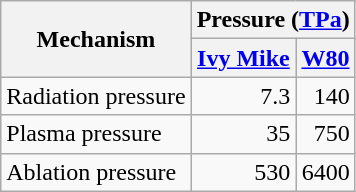<table class="wikitable">
<tr>
<th rowspan="2">Mechanism</th>
<th colspan="2">Pressure (<a href='#'>TPa</a>)</th>
</tr>
<tr>
<th><a href='#'>Ivy Mike</a></th>
<th><a href='#'>W80</a></th>
</tr>
<tr>
<td>Radiation pressure</td>
<td align=right>7.3</td>
<td align=right>140</td>
</tr>
<tr>
<td>Plasma pressure</td>
<td align=right>35</td>
<td align=right>750</td>
</tr>
<tr>
<td>Ablation pressure</td>
<td align=right>530</td>
<td align=right>6400</td>
</tr>
</table>
